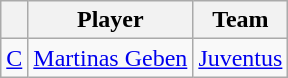<table class="wikitable">
<tr>
<th align="center"></th>
<th align="center">Player</th>
<th align="center">Team</th>
</tr>
<tr>
<td align=center><a href='#'>C</a></td>
<td> <a href='#'>Martinas Geben</a></td>
<td><a href='#'>Juventus</a></td>
</tr>
</table>
